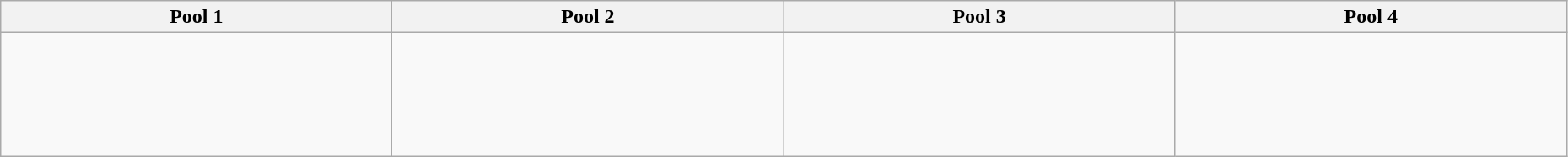<table class="wikitable" style="width:98%">
<tr>
<th width=20%>Pool 1</th>
<th width=20%>Pool 2</th>
<th width=20%>Pool 3</th>
<th width=20%>Pool 4</th>
</tr>
<tr>
<td><br><br>
<br>
<br>
<br></td>
<td><br><br>
<br>
<br>
<br></td>
<td><br><br>
<br>
<br>
<br></td>
<td><br><br>
<br>
<br>
<br></td>
</tr>
</table>
